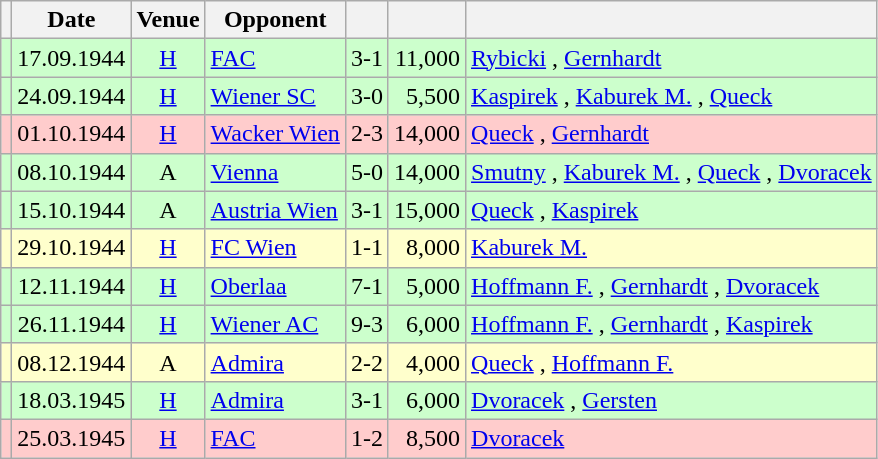<table class="wikitable" Style="text-align: center">
<tr>
<th></th>
<th>Date</th>
<th>Venue</th>
<th>Opponent</th>
<th></th>
<th></th>
<th></th>
</tr>
<tr style="background:#cfc">
<td></td>
<td>17.09.1944</td>
<td><a href='#'>H</a></td>
<td align="left"><a href='#'>FAC</a></td>
<td>3-1</td>
<td align="right">11,000</td>
<td align="left"><a href='#'>Rybicki</a> , <a href='#'>Gernhardt</a>  </td>
</tr>
<tr style="background:#cfc">
<td></td>
<td>24.09.1944</td>
<td><a href='#'>H</a></td>
<td align="left"><a href='#'>Wiener SC</a></td>
<td>3-0</td>
<td align="right">5,500</td>
<td align="left"><a href='#'>Kaspirek</a> , <a href='#'>Kaburek M.</a> , <a href='#'>Queck</a> </td>
</tr>
<tr style="background:#fcc">
<td></td>
<td>01.10.1944</td>
<td><a href='#'>H</a></td>
<td align="left"><a href='#'>Wacker Wien</a></td>
<td>2-3</td>
<td align="right">14,000</td>
<td align="left"><a href='#'>Queck</a> , <a href='#'>Gernhardt</a> </td>
</tr>
<tr style="background:#cfc">
<td></td>
<td>08.10.1944</td>
<td>A</td>
<td align="left"><a href='#'>Vienna</a></td>
<td>5-0</td>
<td align="right">14,000</td>
<td align="left"><a href='#'>Smutny</a> , <a href='#'>Kaburek M.</a> , <a href='#'>Queck</a> , <a href='#'>Dvoracek</a>  </td>
</tr>
<tr style="background:#cfc">
<td></td>
<td>15.10.1944</td>
<td>A</td>
<td align="left"><a href='#'>Austria Wien</a></td>
<td>3-1</td>
<td align="right">15,000</td>
<td align="left"><a href='#'>Queck</a>  , <a href='#'>Kaspirek</a> </td>
</tr>
<tr style="background:#ffc">
<td></td>
<td>29.10.1944</td>
<td><a href='#'>H</a></td>
<td align="left"><a href='#'>FC Wien</a></td>
<td>1-1</td>
<td align="right">8,000</td>
<td align="left"><a href='#'>Kaburek M.</a> </td>
</tr>
<tr style="background:#cfc">
<td></td>
<td>12.11.1944</td>
<td><a href='#'>H</a></td>
<td align="left"><a href='#'>Oberlaa</a></td>
<td>7-1</td>
<td align="right">5,000</td>
<td align="left"><a href='#'>Hoffmann F.</a>    , <a href='#'>Gernhardt</a> , <a href='#'>Dvoracek</a>  </td>
</tr>
<tr style="background:#cfc">
<td></td>
<td>26.11.1944</td>
<td><a href='#'>H</a></td>
<td align="left"><a href='#'>Wiener AC</a></td>
<td>9-3</td>
<td align="right">6,000</td>
<td align="left"><a href='#'>Hoffmann F.</a>     , <a href='#'>Gernhardt</a>  , <a href='#'>Kaspirek</a>  </td>
</tr>
<tr style="background:#ffc">
<td></td>
<td>08.12.1944</td>
<td>A</td>
<td align="left"><a href='#'>Admira</a></td>
<td>2-2</td>
<td align="right">4,000</td>
<td align="left"><a href='#'>Queck</a> , <a href='#'>Hoffmann F.</a> </td>
</tr>
<tr style="background:#cfc">
<td></td>
<td>18.03.1945</td>
<td><a href='#'>H</a></td>
<td align="left"><a href='#'>Admira</a></td>
<td>3-1</td>
<td align="right">6,000</td>
<td align="left"><a href='#'>Dvoracek</a>  , <a href='#'>Gersten</a> </td>
</tr>
<tr style="background:#fcc">
<td></td>
<td>25.03.1945</td>
<td><a href='#'>H</a></td>
<td align="left"><a href='#'>FAC</a></td>
<td>1-2</td>
<td align="right">8,500</td>
<td align="left"><a href='#'>Dvoracek</a> </td>
</tr>
</table>
